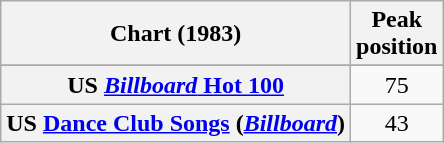<table class="wikitable sortable plainrowheaders" style="text-align:center">
<tr>
<th scope="col">Chart (1983)</th>
<th scope="col">Peak<br>position</th>
</tr>
<tr>
</tr>
<tr>
</tr>
<tr>
</tr>
<tr>
</tr>
<tr>
</tr>
<tr>
</tr>
<tr>
</tr>
<tr>
<th scope="row">US <a href='#'><em>Billboard</em> Hot 100</a></th>
<td>75</td>
</tr>
<tr>
<th scope="row">US <a href='#'>Dance Club Songs</a> (<em><a href='#'>Billboard</a></em>)</th>
<td>43</td>
</tr>
</table>
